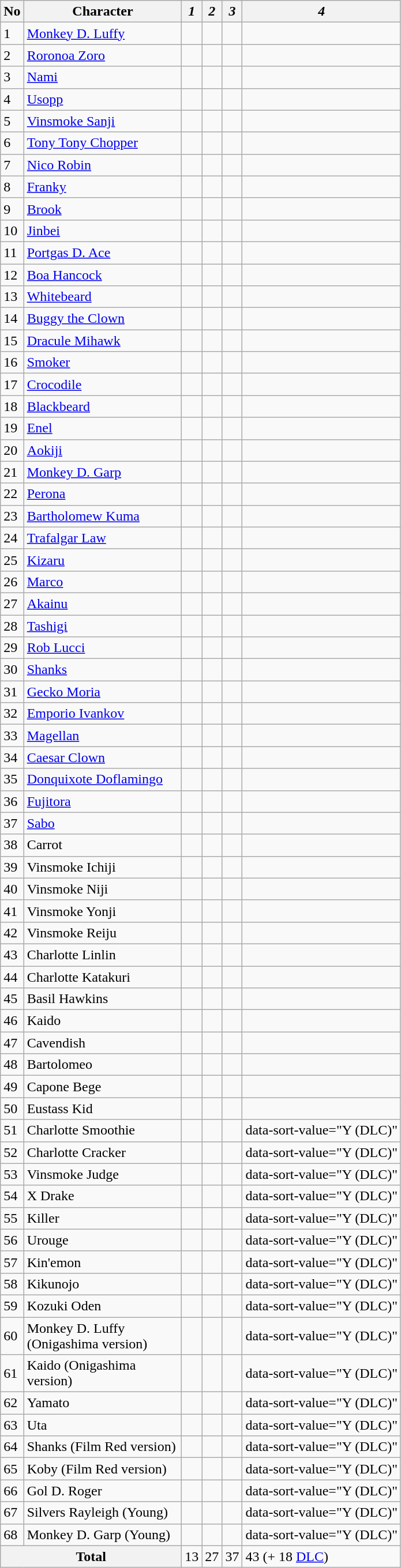<table class="wikitable sortable" border="1">
<tr>
<th>No</th>
<th width="175">Character</th>
<th align="center"><em>1</em></th>
<th align="center"><em>2</em></th>
<th align="center"><em>3</em></th>
<th align="center"><em>4</em></th>
</tr>
<tr>
<td>1</td>
<td><a href='#'>Monkey D. Luffy</a></td>
<td></td>
<td></td>
<td></td>
<td></td>
</tr>
<tr>
<td>2</td>
<td><a href='#'>Roronoa Zoro</a></td>
<td></td>
<td></td>
<td></td>
<td></td>
</tr>
<tr>
<td>3</td>
<td><a href='#'>Nami</a></td>
<td></td>
<td></td>
<td></td>
<td></td>
</tr>
<tr>
<td>4</td>
<td><a href='#'>Usopp</a></td>
<td></td>
<td></td>
<td></td>
<td></td>
</tr>
<tr>
<td>5</td>
<td><a href='#'>Vinsmoke Sanji</a></td>
<td></td>
<td></td>
<td></td>
<td></td>
</tr>
<tr>
<td>6</td>
<td><a href='#'>Tony Tony Chopper</a></td>
<td></td>
<td></td>
<td></td>
<td></td>
</tr>
<tr>
<td>7</td>
<td><a href='#'>Nico Robin</a></td>
<td></td>
<td></td>
<td></td>
<td></td>
</tr>
<tr>
<td>8</td>
<td><a href='#'>Franky</a></td>
<td></td>
<td></td>
<td></td>
<td></td>
</tr>
<tr>
<td>9</td>
<td><a href='#'>Brook</a></td>
<td></td>
<td></td>
<td></td>
<td></td>
</tr>
<tr>
<td>10</td>
<td><a href='#'>Jinbei</a></td>
<td></td>
<td></td>
<td></td>
<td></td>
</tr>
<tr>
<td>11</td>
<td><a href='#'>Portgas D. Ace</a></td>
<td></td>
<td></td>
<td></td>
<td></td>
</tr>
<tr>
<td>12</td>
<td><a href='#'>Boa Hancock</a></td>
<td></td>
<td></td>
<td></td>
<td></td>
</tr>
<tr>
<td>13</td>
<td><a href='#'>Whitebeard</a></td>
<td></td>
<td></td>
<td></td>
<td></td>
</tr>
<tr>
<td>14</td>
<td><a href='#'>Buggy the Clown</a></td>
<td></td>
<td></td>
<td></td>
<td></td>
</tr>
<tr>
<td>15</td>
<td><a href='#'>Dracule Mihawk</a></td>
<td></td>
<td></td>
<td></td>
<td></td>
</tr>
<tr>
<td>16</td>
<td><a href='#'>Smoker</a></td>
<td></td>
<td></td>
<td></td>
<td></td>
</tr>
<tr>
<td>17</td>
<td><a href='#'>Crocodile</a></td>
<td></td>
<td></td>
<td></td>
<td></td>
</tr>
<tr>
<td>18</td>
<td><a href='#'>Blackbeard</a></td>
<td></td>
<td></td>
<td></td>
<td></td>
</tr>
<tr>
<td>19</td>
<td><a href='#'>Enel</a></td>
<td></td>
<td></td>
<td></td>
<td></td>
</tr>
<tr>
<td>20</td>
<td><a href='#'>Aokiji</a></td>
<td></td>
<td></td>
<td></td>
<td></td>
</tr>
<tr>
<td>21</td>
<td><a href='#'>Monkey D. Garp</a></td>
<td></td>
<td></td>
<td></td>
<td></td>
</tr>
<tr>
<td>22</td>
<td><a href='#'>Perona</a></td>
<td></td>
<td></td>
<td></td>
<td></td>
</tr>
<tr>
<td>23</td>
<td><a href='#'>Bartholomew Kuma</a></td>
<td></td>
<td></td>
<td></td>
<td></td>
</tr>
<tr>
<td>24</td>
<td><a href='#'>Trafalgar Law</a></td>
<td></td>
<td></td>
<td></td>
<td></td>
</tr>
<tr>
<td>25</td>
<td><a href='#'>Kizaru</a></td>
<td></td>
<td></td>
<td></td>
<td></td>
</tr>
<tr>
<td>26</td>
<td><a href='#'>Marco</a></td>
<td></td>
<td></td>
<td></td>
<td></td>
</tr>
<tr>
<td>27</td>
<td><a href='#'>Akainu</a></td>
<td></td>
<td></td>
<td></td>
<td></td>
</tr>
<tr>
<td>28</td>
<td><a href='#'>Tashigi</a></td>
<td></td>
<td></td>
<td></td>
<td></td>
</tr>
<tr>
<td>29</td>
<td><a href='#'>Rob Lucci</a></td>
<td></td>
<td></td>
<td></td>
<td></td>
</tr>
<tr>
<td>30</td>
<td><a href='#'>Shanks</a></td>
<td></td>
<td></td>
<td></td>
<td></td>
</tr>
<tr>
<td>31</td>
<td><a href='#'>Gecko Moria</a></td>
<td></td>
<td></td>
<td></td>
<td></td>
</tr>
<tr>
<td>32</td>
<td><a href='#'>Emporio Ivankov</a></td>
<td></td>
<td></td>
<td></td>
<td></td>
</tr>
<tr>
<td>33</td>
<td><a href='#'>Magellan</a></td>
<td></td>
<td></td>
<td></td>
<td></td>
</tr>
<tr>
<td>34</td>
<td><a href='#'>Caesar Clown</a></td>
<td></td>
<td></td>
<td></td>
<td></td>
</tr>
<tr>
<td>35</td>
<td><a href='#'>Donquixote Doflamingo</a></td>
<td></td>
<td></td>
<td></td>
<td></td>
</tr>
<tr>
<td>36</td>
<td><a href='#'>Fujitora</a></td>
<td></td>
<td></td>
<td></td>
<td></td>
</tr>
<tr>
<td>37</td>
<td><a href='#'>Sabo</a></td>
<td></td>
<td></td>
<td></td>
<td></td>
</tr>
<tr>
<td>38</td>
<td>Carrot</td>
<td></td>
<td></td>
<td></td>
<td></td>
</tr>
<tr>
<td>39</td>
<td>Vinsmoke Ichiji</td>
<td></td>
<td></td>
<td></td>
<td></td>
</tr>
<tr>
<td>40</td>
<td>Vinsmoke Niji</td>
<td></td>
<td></td>
<td></td>
<td></td>
</tr>
<tr>
<td>41</td>
<td>Vinsmoke Yonji</td>
<td></td>
<td></td>
<td></td>
<td></td>
</tr>
<tr>
<td>42</td>
<td>Vinsmoke Reiju</td>
<td></td>
<td></td>
<td></td>
<td></td>
</tr>
<tr>
<td>43</td>
<td>Charlotte Linlin</td>
<td></td>
<td></td>
<td></td>
<td></td>
</tr>
<tr>
<td>44</td>
<td>Charlotte Katakuri</td>
<td></td>
<td></td>
<td></td>
<td></td>
</tr>
<tr>
<td>45</td>
<td>Basil Hawkins</td>
<td></td>
<td></td>
<td></td>
<td></td>
</tr>
<tr>
<td>46</td>
<td>Kaido</td>
<td></td>
<td></td>
<td></td>
<td></td>
</tr>
<tr>
<td>47</td>
<td>Cavendish</td>
<td></td>
<td></td>
<td></td>
<td></td>
</tr>
<tr>
<td>48</td>
<td>Bartolomeo</td>
<td></td>
<td></td>
<td></td>
<td></td>
</tr>
<tr>
<td>49</td>
<td>Capone Bege</td>
<td></td>
<td></td>
<td></td>
<td></td>
</tr>
<tr>
<td>50</td>
<td>Eustass Kid</td>
<td></td>
<td></td>
<td></td>
<td></td>
</tr>
<tr>
<td>51</td>
<td>Charlotte Smoothie</td>
<td></td>
<td></td>
<td></td>
<td>data-sort-value="Y (DLC)" </td>
</tr>
<tr>
<td>52</td>
<td>Charlotte Cracker</td>
<td></td>
<td></td>
<td></td>
<td>data-sort-value="Y (DLC)" </td>
</tr>
<tr>
<td>53</td>
<td>Vinsmoke Judge</td>
<td></td>
<td></td>
<td></td>
<td>data-sort-value="Y (DLC)" </td>
</tr>
<tr>
<td>54</td>
<td>X Drake</td>
<td></td>
<td></td>
<td></td>
<td>data-sort-value="Y (DLC)" </td>
</tr>
<tr>
<td>55</td>
<td>Killer</td>
<td></td>
<td></td>
<td></td>
<td>data-sort-value="Y (DLC)" </td>
</tr>
<tr>
<td>56</td>
<td>Urouge</td>
<td></td>
<td></td>
<td></td>
<td>data-sort-value="Y (DLC)" </td>
</tr>
<tr>
<td>57</td>
<td>Kin'emon</td>
<td></td>
<td></td>
<td></td>
<td>data-sort-value="Y (DLC)" </td>
</tr>
<tr>
<td>58</td>
<td>Kikunojo</td>
<td></td>
<td></td>
<td></td>
<td>data-sort-value="Y (DLC)" </td>
</tr>
<tr>
<td>59</td>
<td>Kozuki Oden</td>
<td></td>
<td></td>
<td></td>
<td>data-sort-value="Y (DLC)" </td>
</tr>
<tr>
<td>60</td>
<td>Monkey D. Luffy (Onigashima version)</td>
<td></td>
<td></td>
<td></td>
<td>data-sort-value="Y (DLC)" </td>
</tr>
<tr>
<td>61</td>
<td>Kaido (Onigashima version)</td>
<td></td>
<td></td>
<td></td>
<td>data-sort-value="Y (DLC)" </td>
</tr>
<tr>
<td>62</td>
<td>Yamato</td>
<td></td>
<td></td>
<td></td>
<td>data-sort-value="Y (DLC)" </td>
</tr>
<tr>
<td>63</td>
<td>Uta</td>
<td></td>
<td></td>
<td></td>
<td>data-sort-value="Y (DLC)" </td>
</tr>
<tr>
<td>64</td>
<td>Shanks (Film Red version)</td>
<td></td>
<td></td>
<td></td>
<td>data-sort-value="Y (DLC)" </td>
</tr>
<tr>
<td>65</td>
<td>Koby (Film Red version)</td>
<td></td>
<td></td>
<td></td>
<td>data-sort-value="Y (DLC)" </td>
</tr>
<tr>
<td>66</td>
<td>Gol D. Roger</td>
<td></td>
<td></td>
<td></td>
<td>data-sort-value="Y (DLC)" </td>
</tr>
<tr>
<td>67</td>
<td>Silvers Rayleigh (Young)</td>
<td></td>
<td></td>
<td></td>
<td>data-sort-value="Y (DLC)" </td>
</tr>
<tr>
<td>68</td>
<td>Monkey D. Garp (Young)</td>
<td></td>
<td></td>
<td></td>
<td>data-sort-value="Y (DLC)" </td>
</tr>
<tr>
<th colspan="2">Total</th>
<td>13</td>
<td>27</td>
<td>37</td>
<td>43 (+ 18 <a href='#'>DLC</a>)</td>
</tr>
</table>
